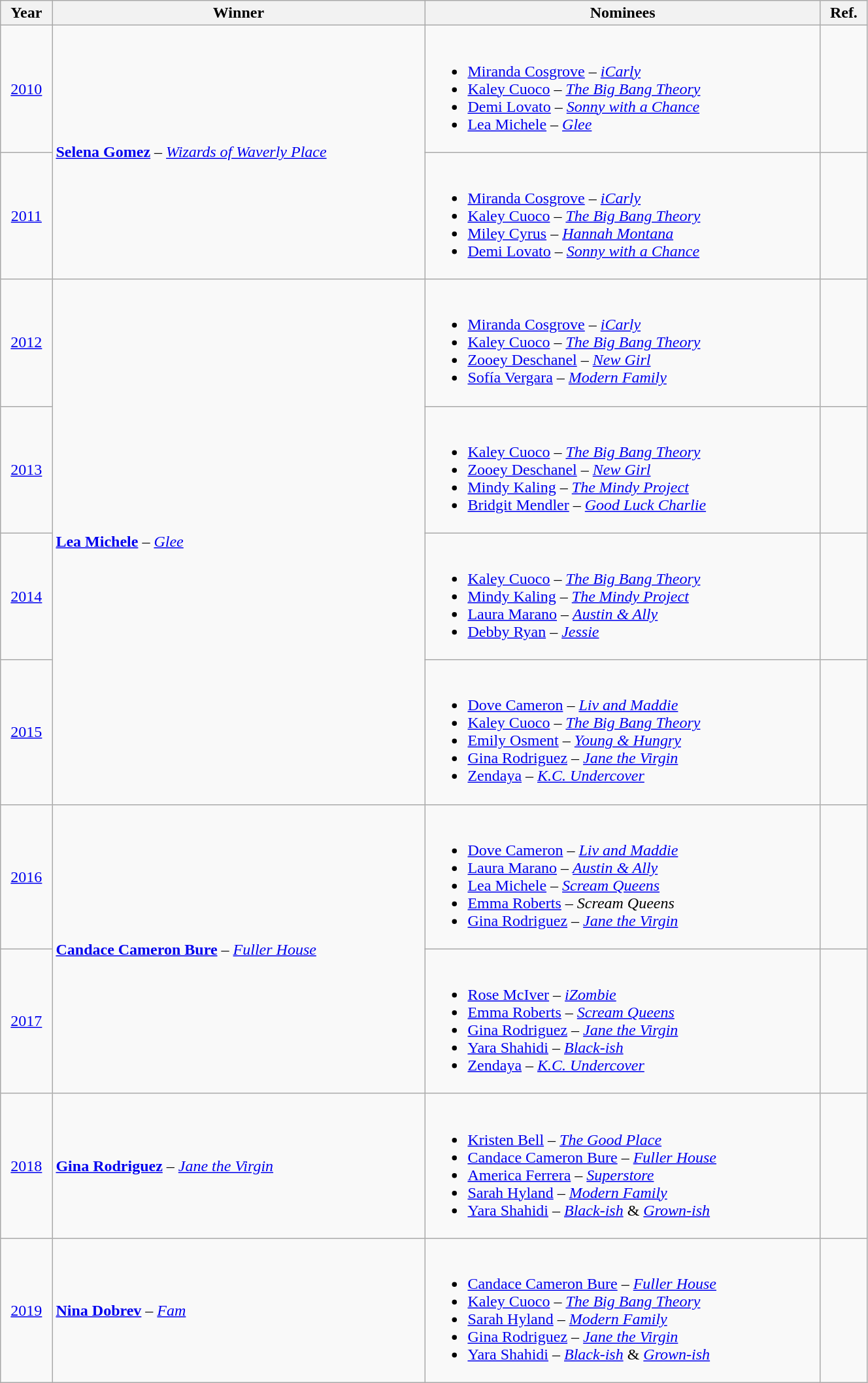<table class="wikitable" width=70%>
<tr>
<th>Year</th>
<th>Winner</th>
<th>Nominees</th>
<th>Ref.</th>
</tr>
<tr>
<td align="center"><a href='#'>2010</a></td>
<td rowspan=2><strong><a href='#'>Selena Gomez</a></strong> – <em><a href='#'>Wizards of Waverly Place</a></em></td>
<td><br><ul><li><a href='#'>Miranda Cosgrove</a> – <em><a href='#'>iCarly</a></em></li><li><a href='#'>Kaley Cuoco</a> – <em><a href='#'>The Big Bang Theory</a></em></li><li><a href='#'>Demi Lovato</a> – <em><a href='#'>Sonny with a Chance</a></em></li><li><a href='#'>Lea Michele</a> – <em><a href='#'>Glee</a></em></li></ul></td>
<td align="center"></td>
</tr>
<tr>
<td align="center"><a href='#'>2011</a></td>
<td><br><ul><li><a href='#'>Miranda Cosgrove</a> – <em><a href='#'>iCarly</a></em></li><li><a href='#'>Kaley Cuoco</a> – <em><a href='#'>The Big Bang Theory</a></em></li><li><a href='#'>Miley Cyrus</a> – <em><a href='#'>Hannah Montana</a></em></li><li><a href='#'>Demi Lovato</a> – <em><a href='#'>Sonny with a Chance</a></em></li></ul></td>
<td align="center"></td>
</tr>
<tr>
<td align="center"><a href='#'>2012</a></td>
<td rowspan=4><strong><a href='#'>Lea Michele</a></strong> – <em><a href='#'>Glee</a></em></td>
<td><br><ul><li><a href='#'>Miranda Cosgrove</a> – <em><a href='#'>iCarly</a></em></li><li><a href='#'>Kaley Cuoco</a> – <em><a href='#'>The Big Bang Theory</a></em></li><li><a href='#'>Zooey Deschanel</a> – <em><a href='#'>New Girl</a></em></li><li><a href='#'>Sofía Vergara</a> – <em><a href='#'>Modern Family</a></em></li></ul></td>
<td align="center"></td>
</tr>
<tr>
<td align="center"><a href='#'>2013</a></td>
<td><br><ul><li><a href='#'>Kaley Cuoco</a> – <em><a href='#'>The Big Bang Theory</a></em></li><li><a href='#'>Zooey Deschanel</a> – <em><a href='#'>New Girl</a></em></li><li><a href='#'>Mindy Kaling</a> – <em><a href='#'>The Mindy Project</a></em></li><li><a href='#'>Bridgit Mendler</a> – <em><a href='#'>Good Luck Charlie</a></em></li></ul></td>
<td align="center"></td>
</tr>
<tr>
<td align="center"><a href='#'>2014</a></td>
<td><br><ul><li><a href='#'>Kaley Cuoco</a> – <em><a href='#'>The Big Bang Theory</a></em></li><li><a href='#'>Mindy Kaling</a> – <em><a href='#'>The Mindy Project</a></em></li><li><a href='#'>Laura Marano</a> – <em><a href='#'>Austin & Ally</a></em></li><li><a href='#'>Debby Ryan</a> – <em><a href='#'>Jessie</a></em></li></ul></td>
<td align="center"></td>
</tr>
<tr>
<td align="center"><a href='#'>2015</a></td>
<td><br><ul><li><a href='#'>Dove Cameron</a> – <em><a href='#'>Liv and Maddie</a></em></li><li><a href='#'>Kaley Cuoco</a> – <em><a href='#'>The Big Bang Theory</a></em></li><li><a href='#'>Emily Osment</a> – <em><a href='#'>Young & Hungry</a></em></li><li><a href='#'>Gina Rodriguez</a> – <em><a href='#'>Jane the Virgin</a></em></li><li><a href='#'>Zendaya</a> – <em><a href='#'>K.C. Undercover</a></em></li></ul></td>
<td align="center"></td>
</tr>
<tr>
<td align="center"><a href='#'>2016</a></td>
<td rowspan=2><strong><a href='#'>Candace Cameron Bure</a></strong> – <em><a href='#'>Fuller House</a></em></td>
<td><br><ul><li><a href='#'>Dove Cameron</a> – <em><a href='#'>Liv and Maddie</a></em></li><li><a href='#'>Laura Marano</a> – <em><a href='#'>Austin & Ally</a></em></li><li><a href='#'>Lea Michele</a> – <em><a href='#'>Scream Queens</a></em></li><li><a href='#'>Emma Roberts</a> – <em>Scream Queens</em></li><li><a href='#'>Gina Rodriguez</a> – <em><a href='#'>Jane the Virgin</a></em></li></ul></td>
<td align="center"></td>
</tr>
<tr>
<td align="center"><a href='#'>2017</a></td>
<td><br><ul><li><a href='#'>Rose McIver</a> – <em><a href='#'>iZombie</a></em></li><li><a href='#'>Emma Roberts</a> – <em><a href='#'>Scream Queens</a></em></li><li><a href='#'>Gina Rodriguez</a> – <em><a href='#'>Jane the Virgin</a></em></li><li><a href='#'>Yara Shahidi</a> – <em><a href='#'>Black-ish</a></em></li><li><a href='#'>Zendaya</a> – <em><a href='#'>K.C. Undercover</a></em></li></ul></td>
<td align="center"></td>
</tr>
<tr>
<td align="center"><a href='#'>2018</a></td>
<td><strong><a href='#'>Gina Rodriguez</a></strong> – <em><a href='#'>Jane the Virgin</a></em></td>
<td><br><ul><li><a href='#'>Kristen Bell</a> – <em><a href='#'>The Good Place</a></em></li><li><a href='#'>Candace Cameron Bure</a> – <em><a href='#'>Fuller House</a></em></li><li><a href='#'>America Ferrera</a> – <em><a href='#'>Superstore</a></em></li><li><a href='#'>Sarah Hyland</a> – <em><a href='#'>Modern Family</a></em></li><li><a href='#'>Yara Shahidi</a> – <em><a href='#'>Black-ish</a></em> & <em><a href='#'>Grown-ish</a></em></li></ul></td>
<td align="center"></td>
</tr>
<tr>
<td align="center"><a href='#'>2019</a></td>
<td><strong><a href='#'>Nina Dobrev</a></strong> – <em><a href='#'>Fam</a></em></td>
<td><br><ul><li><a href='#'>Candace Cameron Bure</a> – <em><a href='#'>Fuller House</a></em></li><li><a href='#'>Kaley Cuoco</a> – <em><a href='#'>The Big Bang Theory</a></em></li><li><a href='#'>Sarah Hyland</a> – <em><a href='#'>Modern Family</a></em></li><li><a href='#'>Gina Rodriguez</a> – <em><a href='#'>Jane the Virgin</a></em></li><li><a href='#'>Yara Shahidi</a> – <em><a href='#'>Black-ish</a></em> & <em><a href='#'>Grown-ish</a></em></li></ul></td>
<td align="center"></td>
</tr>
</table>
